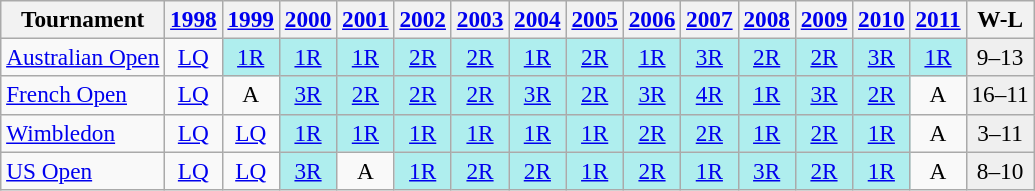<table class=wikitable style=text-align:center;font-size:97%>
<tr>
<th>Tournament</th>
<th><a href='#'>1998</a></th>
<th><a href='#'>1999</a></th>
<th><a href='#'>2000</a></th>
<th><a href='#'>2001</a></th>
<th><a href='#'>2002</a></th>
<th><a href='#'>2003</a></th>
<th><a href='#'>2004</a></th>
<th><a href='#'>2005</a></th>
<th><a href='#'>2006</a></th>
<th><a href='#'>2007</a></th>
<th><a href='#'>2008</a></th>
<th><a href='#'>2009</a></th>
<th><a href='#'>2010</a></th>
<th><a href='#'>2011</a></th>
<th>W-L</th>
</tr>
<tr>
<td align=left><a href='#'>Australian Open</a></td>
<td><a href='#'>LQ</a></td>
<td align="center" style="background:#afeeee;"><a href='#'>1R</a></td>
<td align="center" style="background:#afeeee;"><a href='#'>1R</a></td>
<td align="center" style="background:#afeeee;"><a href='#'>1R</a></td>
<td align="center" style="background:#afeeee;"><a href='#'>2R</a></td>
<td align="center" style="background:#afeeee;"><a href='#'>2R</a></td>
<td align="center" style="background:#afeeee;"><a href='#'>1R</a></td>
<td align="center" style="background:#afeeee;"><a href='#'>2R</a></td>
<td align="center" style="background:#afeeee;"><a href='#'>1R</a></td>
<td align="center" style="background:#afeeee;"><a href='#'>3R</a></td>
<td align="center" style="background:#afeeee;"><a href='#'>2R</a></td>
<td align="center" style="background:#afeeee;"><a href='#'>2R</a></td>
<td align="center" style="background:#afeeee;"><a href='#'>3R</a></td>
<td align="center" style="background:#afeeee;"><a href='#'>1R</a></td>
<td align="center" style="background:#EFEFEF;">9–13</td>
</tr>
<tr>
<td align=left><a href='#'>French Open</a></td>
<td><a href='#'>LQ</a></td>
<td>A</td>
<td align="center" style="background:#afeeee;"><a href='#'>3R</a></td>
<td align="center" style="background:#afeeee;"><a href='#'>2R</a></td>
<td align="center" style="background:#afeeee;"><a href='#'>2R</a></td>
<td align="center" style="background:#afeeee;"><a href='#'>2R</a></td>
<td align="center" style="background:#afeeee;"><a href='#'>3R</a></td>
<td align="center" style="background:#afeeee;"><a href='#'>2R</a></td>
<td align="center" style="background:#afeeee;"><a href='#'>3R</a></td>
<td align="center" style="background:#afeeee;"><a href='#'>4R</a></td>
<td align="center" style="background:#afeeee;"><a href='#'>1R</a></td>
<td align="center" style="background:#afeeee;"><a href='#'>3R</a></td>
<td align="center" style="background:#afeeee;"><a href='#'>2R</a></td>
<td>A</td>
<td align="center" style="background:#EFEFEF;">16–11</td>
</tr>
<tr>
<td align=left><a href='#'>Wimbledon</a></td>
<td><a href='#'>LQ</a></td>
<td><a href='#'>LQ</a></td>
<td align="center" style="background:#afeeee;"><a href='#'>1R</a></td>
<td align="center" style="background:#afeeee;"><a href='#'>1R</a></td>
<td align="center" style="background:#afeeee;"><a href='#'>1R</a></td>
<td align="center" style="background:#afeeee;"><a href='#'>1R</a></td>
<td align="center" style="background:#afeeee;"><a href='#'>1R</a></td>
<td align="center" style="background:#afeeee;"><a href='#'>1R</a></td>
<td align="center" style="background:#afeeee;"><a href='#'>2R</a></td>
<td align="center" style="background:#afeeee;"><a href='#'>2R</a></td>
<td align="center" style="background:#afeeee;"><a href='#'>1R</a></td>
<td align="center" style="background:#afeeee;"><a href='#'>2R</a></td>
<td align="center" style="background:#afeeee;"><a href='#'>1R</a></td>
<td>A</td>
<td align="center" style="background:#EFEFEF;">3–11</td>
</tr>
<tr>
<td align=left><a href='#'>US Open</a></td>
<td><a href='#'>LQ</a></td>
<td><a href='#'>LQ</a></td>
<td align="center" style="background:#afeeee;"><a href='#'>3R</a></td>
<td>A</td>
<td align="center" style="background:#afeeee;"><a href='#'>1R</a></td>
<td align="center" style="background:#afeeee;"><a href='#'>2R</a></td>
<td align="center" style="background:#afeeee;"><a href='#'>2R</a></td>
<td align="center" style="background:#afeeee;"><a href='#'>1R</a></td>
<td align="center" style="background:#afeeee;"><a href='#'>2R</a></td>
<td align="center" style="background:#afeeee;"><a href='#'>1R</a></td>
<td align="center" style="background:#afeeee;"><a href='#'>3R</a></td>
<td align="center" style="background:#afeeee;"><a href='#'>2R</a></td>
<td align="center" style="background:#afeeee;"><a href='#'>1R</a></td>
<td>A</td>
<td align="center" style="background:#EFEFEF;">8–10</td>
</tr>
</table>
